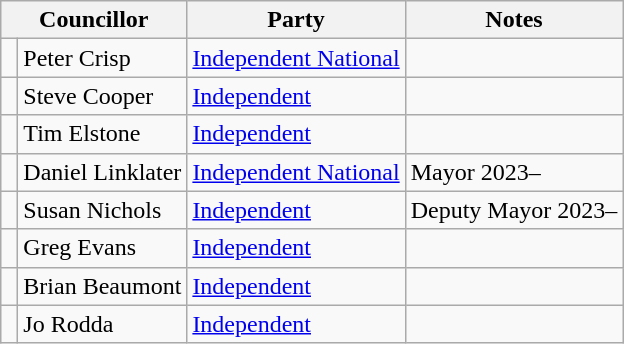<table class="wikitable">
<tr>
<th colspan="2">Councillor</th>
<th>Party</th>
<th>Notes</th>
</tr>
<tr>
<td> </td>
<td>Peter Crisp</td>
<td><a href='#'>Independent National</a></td>
<td></td>
</tr>
<tr>
<td> </td>
<td>Steve Cooper</td>
<td><a href='#'>Independent</a></td>
<td></td>
</tr>
<tr>
<td> </td>
<td>Tim Elstone</td>
<td><a href='#'>Independent</a></td>
<td></td>
</tr>
<tr>
<td> </td>
<td>Daniel Linklater</td>
<td><a href='#'>Independent National</a></td>
<td>Mayor 2023– </td>
</tr>
<tr>
<td> </td>
<td>Susan Nichols</td>
<td><a href='#'>Independent</a></td>
<td>Deputy Mayor 2023–</td>
</tr>
<tr>
<td> </td>
<td>Greg Evans</td>
<td><a href='#'>Independent</a></td>
<td></td>
</tr>
<tr>
<td> </td>
<td>Brian Beaumont</td>
<td><a href='#'>Independent</a></td>
<td></td>
</tr>
<tr>
<td> </td>
<td>Jo Rodda</td>
<td><a href='#'>Independent</a></td>
<td></td>
</tr>
</table>
